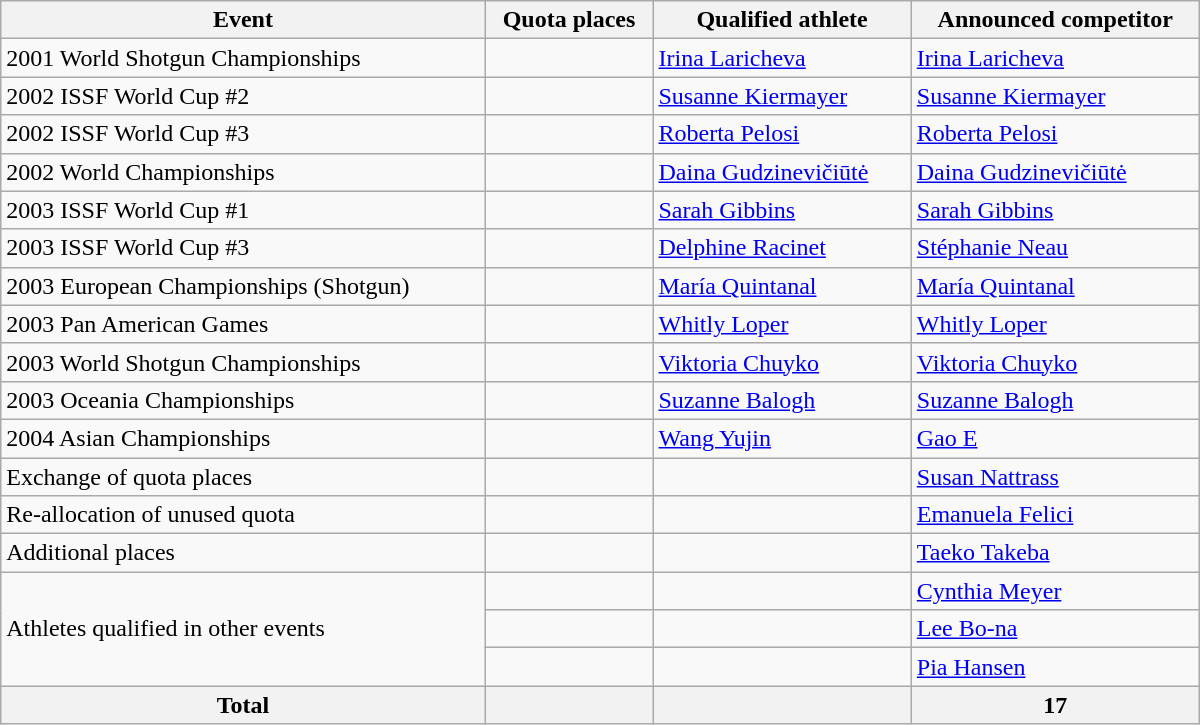<table class=wikitable style="text-align:left" width=800>
<tr>
<th>Event</th>
<th>Quota places</th>
<th>Qualified athlete</th>
<th>Announced competitor</th>
</tr>
<tr>
<td>2001 World Shotgun Championships</td>
<td></td>
<td><a href='#'>Irina Laricheva</a></td>
<td><a href='#'>Irina Laricheva</a></td>
</tr>
<tr>
<td>2002 ISSF World Cup #2</td>
<td></td>
<td><a href='#'>Susanne Kiermayer</a></td>
<td><a href='#'>Susanne Kiermayer</a></td>
</tr>
<tr>
<td>2002 ISSF World Cup #3</td>
<td></td>
<td><a href='#'>Roberta Pelosi</a></td>
<td><a href='#'>Roberta Pelosi</a></td>
</tr>
<tr>
<td>2002 World Championships</td>
<td></td>
<td><a href='#'>Daina Gudzinevičiūtė</a></td>
<td><a href='#'>Daina Gudzinevičiūtė</a></td>
</tr>
<tr>
<td>2003 ISSF World Cup #1</td>
<td></td>
<td><a href='#'>Sarah Gibbins</a></td>
<td><a href='#'>Sarah Gibbins</a></td>
</tr>
<tr>
<td>2003 ISSF World Cup #3</td>
<td></td>
<td><a href='#'>Delphine Racinet</a></td>
<td><a href='#'>Stéphanie Neau</a></td>
</tr>
<tr>
<td>2003 European Championships (Shotgun)</td>
<td></td>
<td><a href='#'>María Quintanal</a></td>
<td><a href='#'>María Quintanal</a></td>
</tr>
<tr>
<td>2003 Pan American Games</td>
<td></td>
<td><a href='#'>Whitly Loper</a></td>
<td><a href='#'>Whitly Loper</a></td>
</tr>
<tr>
<td>2003 World Shotgun Championships</td>
<td></td>
<td><a href='#'>Viktoria Chuyko</a></td>
<td><a href='#'>Viktoria Chuyko</a></td>
</tr>
<tr>
<td>2003 Oceania Championships</td>
<td></td>
<td><a href='#'>Suzanne Balogh</a></td>
<td><a href='#'>Suzanne Balogh</a></td>
</tr>
<tr>
<td>2004 Asian Championships</td>
<td></td>
<td><a href='#'>Wang Yujin</a></td>
<td><a href='#'>Gao E</a></td>
</tr>
<tr>
<td>Exchange of quota places</td>
<td></td>
<td></td>
<td><a href='#'>Susan Nattrass</a></td>
</tr>
<tr>
<td>Re-allocation of unused quota</td>
<td></td>
<td></td>
<td><a href='#'>Emanuela Felici</a></td>
</tr>
<tr>
<td>Additional places</td>
<td></td>
<td></td>
<td><a href='#'>Taeko Takeba</a></td>
</tr>
<tr>
<td rowspan=3>Athletes qualified in other events</td>
<td></td>
<td></td>
<td><a href='#'>Cynthia Meyer</a></td>
</tr>
<tr>
<td></td>
<td></td>
<td><a href='#'>Lee Bo-na</a></td>
</tr>
<tr>
<td></td>
<td></td>
<td><a href='#'>Pia Hansen</a></td>
</tr>
<tr>
<th>Total</th>
<th></th>
<th></th>
<th>17</th>
</tr>
</table>
